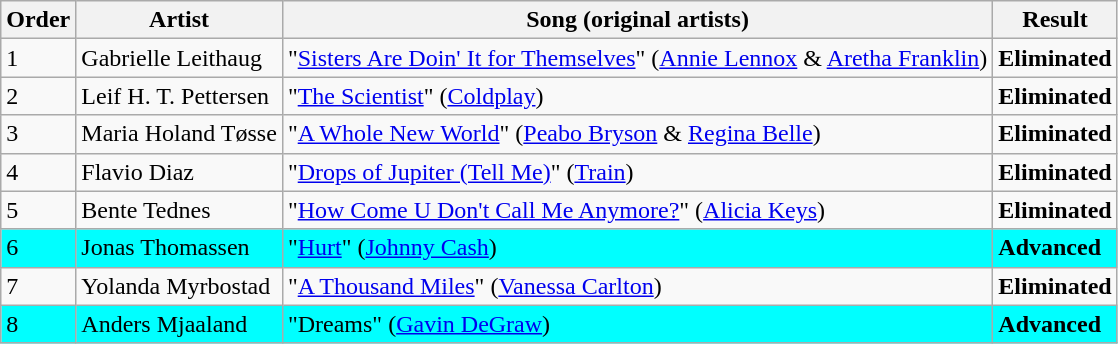<table class=wikitable>
<tr>
<th>Order</th>
<th>Artist</th>
<th>Song (original artists)</th>
<th>Result</th>
</tr>
<tr>
<td>1</td>
<td>Gabrielle Leithaug</td>
<td>"<a href='#'>Sisters Are Doin' It for Themselves</a>" (<a href='#'>Annie Lennox</a> & <a href='#'>Aretha Franklin</a>)</td>
<td><strong>Eliminated</strong></td>
</tr>
<tr>
<td>2</td>
<td>Leif H. T. Pettersen</td>
<td>"<a href='#'>The Scientist</a>" (<a href='#'>Coldplay</a>)</td>
<td><strong>Eliminated</strong></td>
</tr>
<tr>
<td>3</td>
<td>Maria Holand Tøsse</td>
<td>"<a href='#'>A Whole New World</a>" (<a href='#'>Peabo Bryson</a> & <a href='#'>Regina Belle</a>)</td>
<td><strong>Eliminated</strong></td>
</tr>
<tr>
<td>4</td>
<td>Flavio Diaz</td>
<td>"<a href='#'>Drops of Jupiter (Tell Me)</a>" (<a href='#'>Train</a>)</td>
<td><strong>Eliminated</strong></td>
</tr>
<tr>
<td>5</td>
<td>Bente Tednes</td>
<td>"<a href='#'>How Come U Don't Call Me Anymore?</a>" (<a href='#'>Alicia Keys</a>)</td>
<td><strong>Eliminated</strong></td>
</tr>
<tr style="background:cyan;">
<td>6</td>
<td>Jonas Thomassen</td>
<td>"<a href='#'>Hurt</a>" (<a href='#'>Johnny Cash</a>)</td>
<td><strong>Advanced</strong></td>
</tr>
<tr>
<td>7</td>
<td>Yolanda Myrbostad</td>
<td>"<a href='#'>A Thousand Miles</a>" (<a href='#'>Vanessa Carlton</a>)</td>
<td><strong>Eliminated</strong></td>
</tr>
<tr style="background:cyan;">
<td>8</td>
<td>Anders Mjaaland</td>
<td>"Dreams" (<a href='#'>Gavin DeGraw</a>)</td>
<td><strong>Advanced</strong></td>
</tr>
</table>
